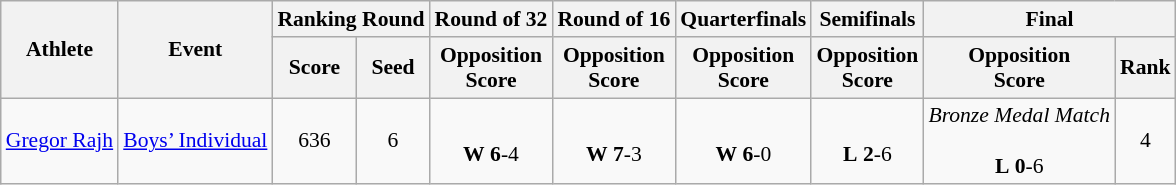<table class="wikitable" border="1" style="font-size:90%">
<tr>
<th rowspan=2>Athlete</th>
<th rowspan=2>Event</th>
<th colspan=2>Ranking Round</th>
<th>Round of 32</th>
<th>Round of 16</th>
<th>Quarterfinals</th>
<th>Semifinals</th>
<th colspan=2>Final</th>
</tr>
<tr>
<th>Score</th>
<th>Seed</th>
<th>Opposition<br>Score</th>
<th>Opposition<br>Score</th>
<th>Opposition<br>Score</th>
<th>Opposition<br>Score</th>
<th>Opposition<br>Score</th>
<th>Rank</th>
</tr>
<tr>
<td><a href='#'>Gregor Rajh</a></td>
<td><a href='#'>Boys’ Individual</a></td>
<td align=center>636</td>
<td align=center>6</td>
<td align=center> <br> <strong>W</strong> <strong>6</strong>-4</td>
<td align=center> <br> <strong>W</strong> <strong>7</strong>-3</td>
<td align=center> <br> <strong>W</strong> <strong>6</strong>-0</td>
<td align=center> <br> <strong>L</strong> <strong>2</strong>-6</td>
<td align=center><em>Bronze Medal Match</em><br> <br> <strong>L</strong> <strong>0</strong>-6</td>
<td align=center>4</td>
</tr>
</table>
